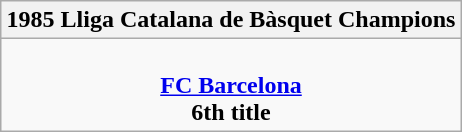<table class=wikitable style="text-align:center; margin:auto">
<tr>
<th>1985 Lliga Catalana de Bàsquet Champions</th>
</tr>
<tr>
<td> <br> <strong><a href='#'>FC Barcelona</a></strong> <br> <strong>6th title</strong></td>
</tr>
</table>
